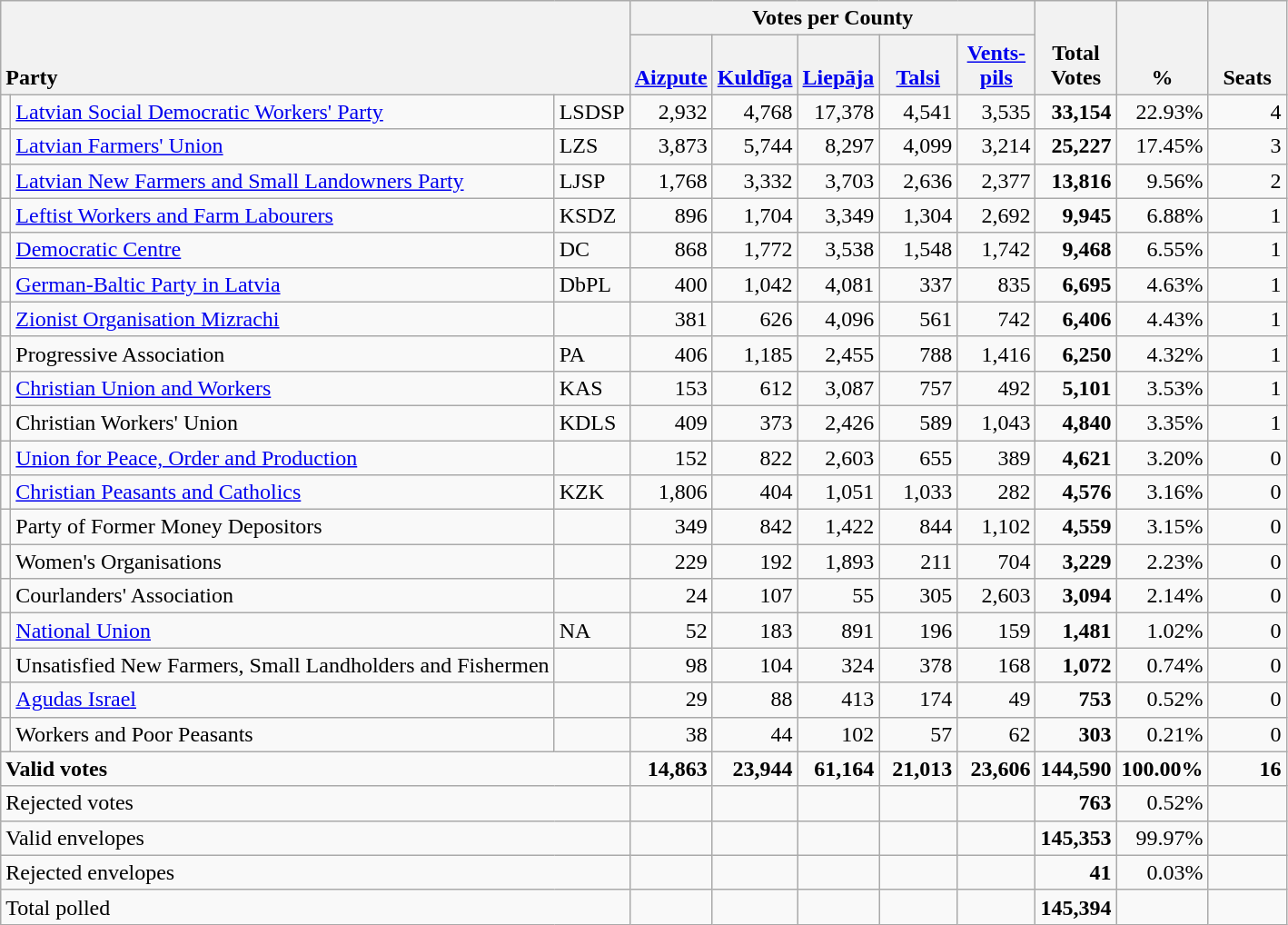<table class="wikitable" border="1" style="text-align:right;">
<tr>
<th style="text-align:left;" valign=bottom rowspan=2 colspan=3>Party</th>
<th colspan=5>Votes per County</th>
<th align=center valign=bottom rowspan=2 width="50">Total Votes</th>
<th align=center valign=bottom rowspan=2 width="50">%</th>
<th align=center valign=bottom rowspan=2 width="50">Seats</th>
</tr>
<tr>
<th align=center valign=bottom width="50"><a href='#'>Aizpute</a></th>
<th align=center valign=bottom width="50"><a href='#'>Kuldīga</a></th>
<th align=center valign=bottom width="50"><a href='#'>Liepāja</a></th>
<th align=center valign=bottom width="50"><a href='#'>Talsi</a></th>
<th align=center valign=bottom width="50"><a href='#'>Vents- pils</a></th>
</tr>
<tr>
<td></td>
<td align=left style="white-space: nowrap;"><a href='#'>Latvian Social Democratic Workers' Party</a></td>
<td align=left>LSDSP</td>
<td>2,932</td>
<td>4,768</td>
<td>17,378</td>
<td>4,541</td>
<td>3,535</td>
<td><strong>33,154</strong></td>
<td>22.93%</td>
<td>4</td>
</tr>
<tr>
<td></td>
<td align=left><a href='#'>Latvian Farmers' Union</a></td>
<td align=left>LZS</td>
<td>3,873</td>
<td>5,744</td>
<td>8,297</td>
<td>4,099</td>
<td>3,214</td>
<td><strong>25,227</strong></td>
<td>17.45%</td>
<td>3</td>
</tr>
<tr>
<td></td>
<td align=left><a href='#'>Latvian New Farmers and Small Landowners Party</a></td>
<td align=left>LJSP</td>
<td>1,768</td>
<td>3,332</td>
<td>3,703</td>
<td>2,636</td>
<td>2,377</td>
<td><strong>13,816</strong></td>
<td>9.56%</td>
<td>2</td>
</tr>
<tr>
<td></td>
<td align=left><a href='#'>Leftist Workers and Farm Labourers</a></td>
<td align=left>KSDZ</td>
<td>896</td>
<td>1,704</td>
<td>3,349</td>
<td>1,304</td>
<td>2,692</td>
<td><strong>9,945</strong></td>
<td>6.88%</td>
<td>1</td>
</tr>
<tr>
<td></td>
<td align=left><a href='#'>Democratic Centre</a></td>
<td align=left>DC</td>
<td>868</td>
<td>1,772</td>
<td>3,538</td>
<td>1,548</td>
<td>1,742</td>
<td><strong>9,468</strong></td>
<td>6.55%</td>
<td>1</td>
</tr>
<tr>
<td></td>
<td align=left><a href='#'>German-Baltic Party in Latvia</a></td>
<td align=left>DbPL</td>
<td>400</td>
<td>1,042</td>
<td>4,081</td>
<td>337</td>
<td>835</td>
<td><strong>6,695</strong></td>
<td>4.63%</td>
<td>1</td>
</tr>
<tr>
<td></td>
<td align=left><a href='#'>Zionist Organisation Mizrachi</a></td>
<td align=left></td>
<td>381</td>
<td>626</td>
<td>4,096</td>
<td>561</td>
<td>742</td>
<td><strong>6,406</strong></td>
<td>4.43%</td>
<td>1</td>
</tr>
<tr>
<td></td>
<td align=left>Progressive Association</td>
<td align=left>PA</td>
<td>406</td>
<td>1,185</td>
<td>2,455</td>
<td>788</td>
<td>1,416</td>
<td><strong>6,250</strong></td>
<td>4.32%</td>
<td>1</td>
</tr>
<tr>
<td></td>
<td align=left><a href='#'>Christian Union and Workers</a></td>
<td align=left>KAS</td>
<td>153</td>
<td>612</td>
<td>3,087</td>
<td>757</td>
<td>492</td>
<td><strong>5,101</strong></td>
<td>3.53%</td>
<td>1</td>
</tr>
<tr>
<td></td>
<td align=left>Christian Workers' Union</td>
<td align=left>KDLS</td>
<td>409</td>
<td>373</td>
<td>2,426</td>
<td>589</td>
<td>1,043</td>
<td><strong>4,840</strong></td>
<td>3.35%</td>
<td>1</td>
</tr>
<tr>
<td></td>
<td align=left><a href='#'>Union for Peace, Order and Production</a></td>
<td align=left></td>
<td>152</td>
<td>822</td>
<td>2,603</td>
<td>655</td>
<td>389</td>
<td><strong>4,621</strong></td>
<td>3.20%</td>
<td>0</td>
</tr>
<tr>
<td></td>
<td align=left><a href='#'>Christian Peasants and Catholics</a></td>
<td align=left>KZK</td>
<td>1,806</td>
<td>404</td>
<td>1,051</td>
<td>1,033</td>
<td>282</td>
<td><strong>4,576</strong></td>
<td>3.16%</td>
<td>0</td>
</tr>
<tr>
<td></td>
<td align=left>Party of Former Money Depositors</td>
<td align=left></td>
<td>349</td>
<td>842</td>
<td>1,422</td>
<td>844</td>
<td>1,102</td>
<td><strong>4,559</strong></td>
<td>3.15%</td>
<td>0</td>
</tr>
<tr>
<td></td>
<td align=left>Women's Organisations</td>
<td align=left></td>
<td>229</td>
<td>192</td>
<td>1,893</td>
<td>211</td>
<td>704</td>
<td><strong>3,229</strong></td>
<td>2.23%</td>
<td>0</td>
</tr>
<tr>
<td></td>
<td align=left>Courlanders' Association</td>
<td align=left></td>
<td>24</td>
<td>107</td>
<td>55</td>
<td>305</td>
<td>2,603</td>
<td><strong>3,094</strong></td>
<td>2.14%</td>
<td>0</td>
</tr>
<tr>
<td></td>
<td align=left><a href='#'>National Union</a></td>
<td align=left>NA</td>
<td>52</td>
<td>183</td>
<td>891</td>
<td>196</td>
<td>159</td>
<td><strong>1,481</strong></td>
<td>1.02%</td>
<td>0</td>
</tr>
<tr>
<td></td>
<td align=left>Unsatisfied New Farmers, Small Landholders and Fishermen</td>
<td align=left></td>
<td>98</td>
<td>104</td>
<td>324</td>
<td>378</td>
<td>168</td>
<td><strong>1,072</strong></td>
<td>0.74%</td>
<td>0</td>
</tr>
<tr>
<td></td>
<td align=left><a href='#'>Agudas Israel</a></td>
<td align=left></td>
<td>29</td>
<td>88</td>
<td>413</td>
<td>174</td>
<td>49</td>
<td><strong>753</strong></td>
<td>0.52%</td>
<td>0</td>
</tr>
<tr>
<td></td>
<td align=left>Workers and Poor Peasants</td>
<td align=left></td>
<td>38</td>
<td>44</td>
<td>102</td>
<td>57</td>
<td>62</td>
<td><strong>303</strong></td>
<td>0.21%</td>
<td>0</td>
</tr>
<tr style="font-weight:bold">
<td align=left colspan=3>Valid votes</td>
<td>14,863</td>
<td>23,944</td>
<td>61,164</td>
<td>21,013</td>
<td>23,606</td>
<td>144,590</td>
<td>100.00%</td>
<td>16</td>
</tr>
<tr>
<td align=left colspan=3>Rejected votes</td>
<td></td>
<td></td>
<td></td>
<td></td>
<td></td>
<td><strong>763</strong></td>
<td>0.52%</td>
<td></td>
</tr>
<tr>
<td align=left colspan=3>Valid envelopes</td>
<td></td>
<td></td>
<td></td>
<td></td>
<td></td>
<td><strong>145,353</strong></td>
<td>99.97%</td>
<td></td>
</tr>
<tr>
<td align=left colspan=3>Rejected envelopes</td>
<td></td>
<td></td>
<td></td>
<td></td>
<td></td>
<td><strong>41</strong></td>
<td>0.03%</td>
<td></td>
</tr>
<tr>
<td align=left colspan=3>Total polled</td>
<td></td>
<td></td>
<td></td>
<td></td>
<td></td>
<td><strong>145,394</strong></td>
<td></td>
<td></td>
</tr>
</table>
